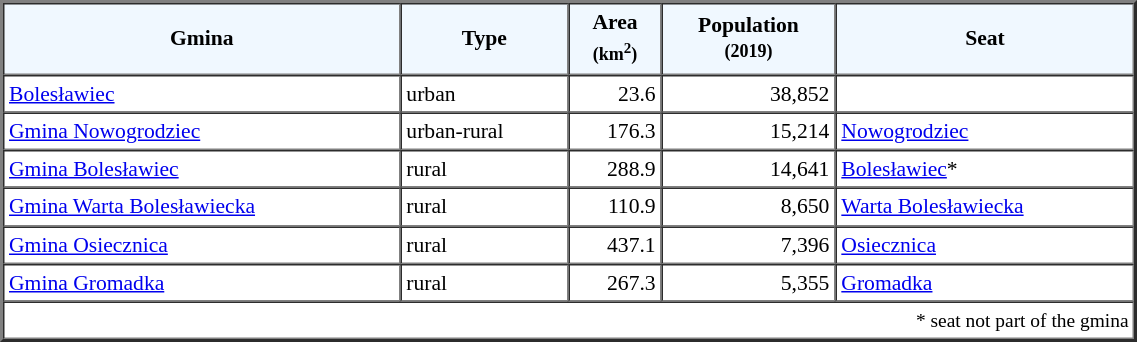<table width="60%" border="2" cellpadding="3" cellspacing="0" style="font-size:90%;line-height:120%;">
<tr bgcolor="F0F8FF">
<td style="text-align:center;"><strong>Gmina</strong></td>
<td style="text-align:center;"><strong>Type</strong></td>
<td style="text-align:center;"><strong>Area<br><small>(km<sup>2</sup>)</small></strong></td>
<td style="text-align:center;"><strong>Population<br><small>(2019)</small></strong></td>
<td style="text-align:center;"><strong>Seat</strong></td>
</tr>
<tr>
<td><a href='#'>Bolesławiec</a></td>
<td>urban</td>
<td style="text-align:right;">23.6</td>
<td style="text-align:right;">38,852</td>
<td> </td>
</tr>
<tr>
<td><a href='#'>Gmina Nowogrodziec</a></td>
<td>urban-rural</td>
<td style="text-align:right;">176.3</td>
<td style="text-align:right;">15,214</td>
<td><a href='#'>Nowogrodziec</a></td>
</tr>
<tr>
<td><a href='#'>Gmina Bolesławiec</a></td>
<td>rural</td>
<td style="text-align:right;">288.9</td>
<td style="text-align:right;">14,641</td>
<td><a href='#'>Bolesławiec</a>*</td>
</tr>
<tr>
<td><a href='#'>Gmina Warta Bolesławiecka</a></td>
<td>rural</td>
<td style="text-align:right;">110.9</td>
<td style="text-align:right;">8,650</td>
<td><a href='#'>Warta Bolesławiecka</a></td>
</tr>
<tr>
<td><a href='#'>Gmina Osiecznica</a></td>
<td>rural</td>
<td style="text-align:right;">437.1</td>
<td style="text-align:right;">7,396</td>
<td><a href='#'>Osiecznica</a></td>
</tr>
<tr>
<td><a href='#'>Gmina Gromadka</a></td>
<td>rural</td>
<td style="text-align:right;">267.3</td>
<td style="text-align:right;">5,355</td>
<td><a href='#'>Gromadka</a></td>
</tr>
<tr>
<td colspan=5 style="text-align:right;font-size:90%">* seat not part of the gmina</td>
</tr>
<tr>
</tr>
</table>
